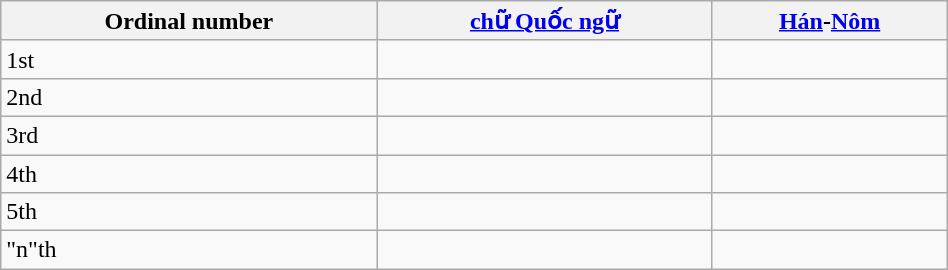<table class="wikitable" style="width:50%;" border="1">
<tr>
<th>Ordinal number</th>
<th><a href='#'>chữ Quốc ngữ</a></th>
<th><a href='#'>Hán</a>-<a href='#'>Nôm</a></th>
</tr>
<tr>
<td>1st</td>
<td></td>
<td></td>
</tr>
<tr>
<td>2nd</td>
<td></td>
<td></td>
</tr>
<tr>
<td>3rd</td>
<td></td>
<td></td>
</tr>
<tr>
<td>4th</td>
<td></td>
<td></td>
</tr>
<tr>
<td>5th</td>
<td></td>
<td></td>
</tr>
<tr>
<td>"n"th</td>
<td></td>
<td></td>
</tr>
</table>
